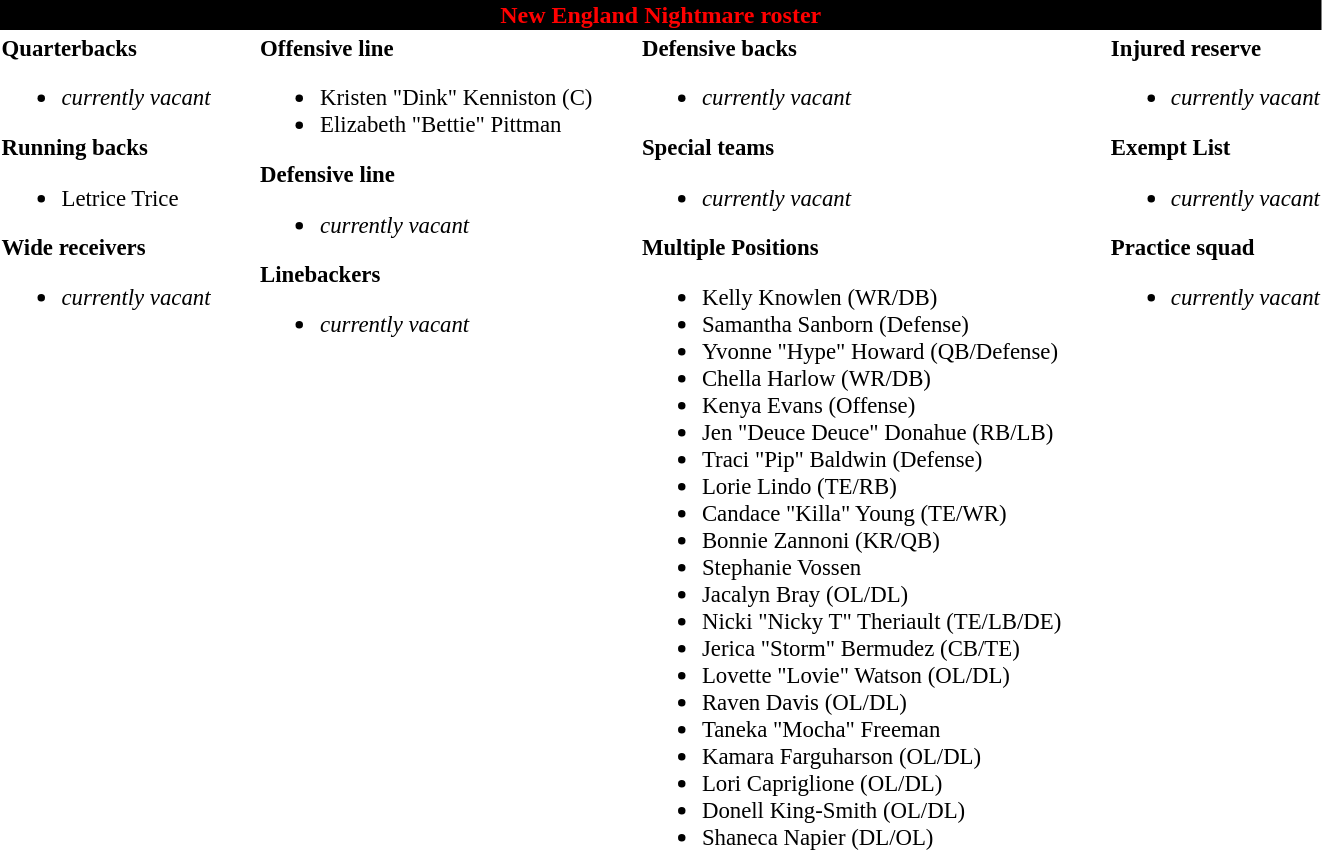<table class="toccolours" style="text-align: left;">
<tr>
<th colspan="7" style="text-align:center; color:#FF0000; background-color:black">New England Nightmare roster</th>
</tr>
<tr>
<td style="font-size: 95%;vertical-align:top;"><strong>Quarterbacks</strong><br><ul><li><em>currently vacant</em></li></ul><strong>Running backs</strong><ul><li> Letrice Trice</li></ul><strong>Wide receivers</strong><ul><li><em>currently vacant</em></li></ul></td>
<td style="width: 25px;"></td>
<td style="font-size: 95%;vertical-align:top;"><strong>Offensive line</strong><br><ul><li> Kristen "Dink" Kenniston (C)</li><li> Elizabeth "Bettie" Pittman</li></ul><strong>Defensive line</strong><ul><li><em>currently vacant</em></li></ul><strong>Linebackers</strong><ul><li><em>currently vacant</em></li></ul></td>
<td style="width: 25px;"></td>
<td style="font-size: 95%;vertical-align:top;"><strong>Defensive backs</strong><br><ul><li><em>currently vacant</em></li></ul><strong>Special teams</strong><ul><li><em>currently vacant</em></li></ul><strong>Multiple Positions</strong><ul><li> Kelly Knowlen (WR/DB)</li><li> Samantha Sanborn (Defense)</li><li> Yvonne "Hype" Howard (QB/Defense)</li><li> Chella Harlow (WR/DB)</li><li> Kenya Evans (Offense)</li><li> Jen "Deuce Deuce" Donahue (RB/LB)</li><li> Traci "Pip" Baldwin (Defense)</li><li> Lorie Lindo (TE/RB)</li><li> Candace "Killa" Young (TE/WR)</li><li> Bonnie Zannoni (KR/QB)</li><li> Stephanie Vossen</li><li> Jacalyn Bray (OL/DL)</li><li> Nicki "Nicky T" Theriault (TE/LB/DE)</li><li> Jerica "Storm" Bermudez (CB/TE)</li><li> Lovette "Lovie" Watson (OL/DL)</li><li> Raven Davis (OL/DL)</li><li> Taneka "Mocha" Freeman</li><li> Kamara Farguharson (OL/DL)</li><li> Lori Capriglione (OL/DL)</li><li> Donell King-Smith (OL/DL)</li><li> Shaneca Napier (DL/OL)</li></ul></td>
<td style="width: 25px;"></td>
<td style="font-size: 95%;vertical-align:top;"><strong>Injured reserve</strong><br><ul><li><em>currently vacant</em></li></ul><strong>Exempt List</strong><ul><li><em>currently vacant</em></li></ul><strong>Practice squad</strong><ul><li><em>currently vacant</em></li></ul></td>
</tr>
<tr>
</tr>
</table>
